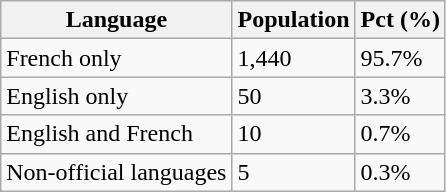<table class="wikitable">
<tr>
<th>Language</th>
<th>Population</th>
<th>Pct (%)</th>
</tr>
<tr>
<td>French only</td>
<td>1,440</td>
<td>95.7%</td>
</tr>
<tr>
<td>English only</td>
<td>50</td>
<td>3.3%</td>
</tr>
<tr>
<td>English and French</td>
<td>10</td>
<td>0.7%</td>
</tr>
<tr>
<td>Non-official languages</td>
<td>5</td>
<td>0.3%</td>
</tr>
</table>
